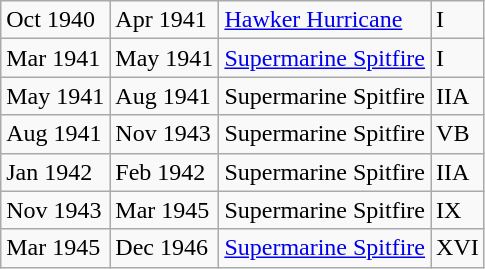<table class="wikitable">
<tr>
<td>Oct 1940</td>
<td>Apr 1941</td>
<td><a href='#'>Hawker Hurricane</a></td>
<td>I</td>
</tr>
<tr>
<td>Mar 1941</td>
<td>May 1941</td>
<td><a href='#'>Supermarine Spitfire</a></td>
<td>I</td>
</tr>
<tr>
<td>May 1941</td>
<td>Aug 1941</td>
<td>Supermarine Spitfire</td>
<td>IIA</td>
</tr>
<tr>
<td>Aug 1941</td>
<td>Nov 1943</td>
<td>Supermarine Spitfire</td>
<td>VB</td>
</tr>
<tr>
<td>Jan 1942</td>
<td>Feb 1942</td>
<td>Supermarine Spitfire</td>
<td>IIA</td>
</tr>
<tr>
<td>Nov 1943</td>
<td>Mar 1945</td>
<td>Supermarine Spitfire</td>
<td>IX</td>
</tr>
<tr>
<td>Mar 1945</td>
<td>Dec 1946</td>
<td><a href='#'>Supermarine Spitfire</a></td>
<td>XVI</td>
</tr>
</table>
